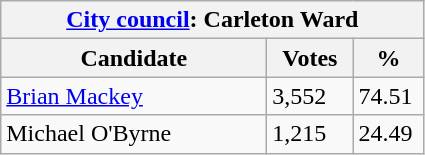<table class="wikitable">
<tr>
<th colspan="3"><a href='#'>City council</a>: Carleton Ward</th>
</tr>
<tr>
<th style="width: 170px">Candidate</th>
<th style="width: 50px">Votes</th>
<th style="width: 40px">%</th>
</tr>
<tr>
<td><a href='#'>Brian Mackey</a></td>
<td>3,552</td>
<td>74.51</td>
</tr>
<tr>
<td>Michael O'Byrne</td>
<td>1,215</td>
<td>24.49</td>
</tr>
</table>
